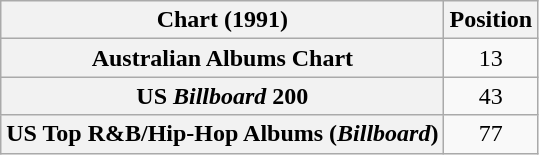<table class="wikitable sortable plainrowheaders">
<tr>
<th>Chart (1991)</th>
<th>Position</th>
</tr>
<tr>
<th scope="row">Australian Albums Chart</th>
<td style="text-align:center;">13</td>
</tr>
<tr>
<th scope="row">US <em>Billboard</em> 200</th>
<td style="text-align:center;">43</td>
</tr>
<tr>
<th scope="row">US Top R&B/Hip-Hop Albums (<em>Billboard</em>)</th>
<td style="text-align:center;">77</td>
</tr>
</table>
